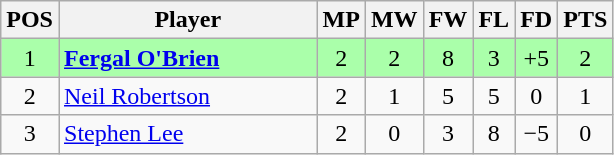<table class="wikitable" style="text-align: center;">
<tr>
<th width=20>POS</th>
<th width=165>Player</th>
<th width=20>MP</th>
<th width=20>MW</th>
<th width=20>FW</th>
<th width=20>FL</th>
<th width=20>FD</th>
<th width=20>PTS</th>
</tr>
<tr style="background:#aaffaa;">
<td>1</td>
<td style="text-align:left;"> <strong><a href='#'>Fergal O'Brien</a></strong></td>
<td>2</td>
<td>2</td>
<td>8</td>
<td>3</td>
<td>+5</td>
<td>2</td>
</tr>
<tr>
<td>2</td>
<td style="text-align:left;"> <a href='#'>Neil Robertson</a></td>
<td>2</td>
<td>1</td>
<td>5</td>
<td>5</td>
<td>0</td>
<td>1</td>
</tr>
<tr>
<td>3</td>
<td style="text-align:left;"> <a href='#'>Stephen Lee</a></td>
<td>2</td>
<td>0</td>
<td>3</td>
<td>8</td>
<td>−5</td>
<td>0</td>
</tr>
</table>
